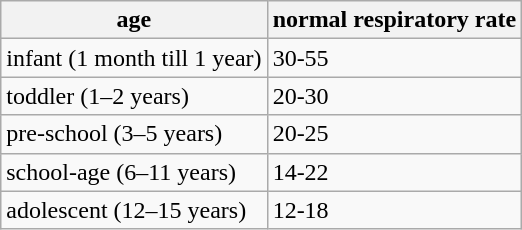<table class="wikitable">
<tr>
<th>age</th>
<th>normal respiratory rate</th>
</tr>
<tr>
<td>infant (1 month till 1 year)</td>
<td>30-55</td>
</tr>
<tr>
<td>toddler (1–2 years)</td>
<td>20-30</td>
</tr>
<tr>
<td>pre-school (3–5 years)</td>
<td>20-25</td>
</tr>
<tr>
<td>school-age (6–11 years)</td>
<td>14-22</td>
</tr>
<tr>
<td>adolescent (12–15 years)</td>
<td>12-18</td>
</tr>
</table>
